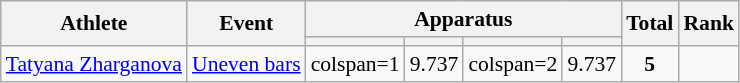<table class="wikitable" style="font-size:90%">
<tr>
<th rowspan=2>Athlete</th>
<th rowspan=2>Event</th>
<th colspan =4>Apparatus</th>
<th rowspan=2>Total</th>
<th rowspan=2>Rank</th>
</tr>
<tr style="font-size:95%">
<th></th>
<th></th>
<th></th>
<th></th>
</tr>
<tr align=center>
<td align=left rowspan=1><a href='#'>Tatyana Zharganova</a></td>
<td align=left><a href='#'>Uneven bars</a></td>
<td>colspan=1 </td>
<td>9.737</td>
<td>colspan=2 </td>
<td>9.737</td>
<td><strong>5</strong></td>
</tr>
</table>
